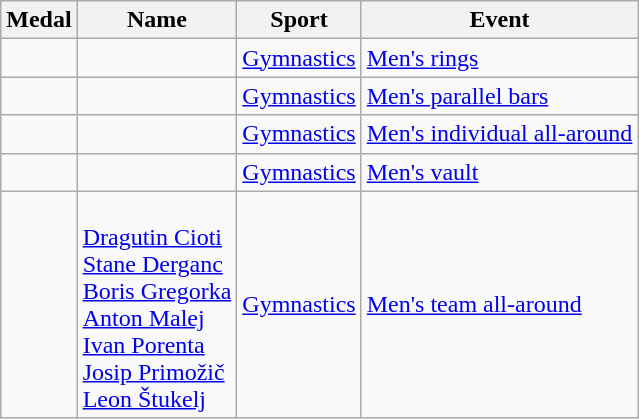<table class="wikitable sortable">
<tr>
<th>Medal</th>
<th>Name</th>
<th>Sport</th>
<th>Event</th>
</tr>
<tr>
<td></td>
<td></td>
<td><a href='#'>Gymnastics</a></td>
<td><a href='#'>Men's rings</a></td>
</tr>
<tr>
<td></td>
<td></td>
<td><a href='#'>Gymnastics</a></td>
<td><a href='#'>Men's parallel bars</a></td>
</tr>
<tr>
<td></td>
<td></td>
<td><a href='#'>Gymnastics</a></td>
<td><a href='#'>Men's individual all-around</a></td>
</tr>
<tr>
<td></td>
<td></td>
<td><a href='#'>Gymnastics</a></td>
<td><a href='#'>Men's vault</a></td>
</tr>
<tr>
<td></td>
<td> <br><a href='#'>Dragutin Cioti</a> <br><a href='#'>Stane Derganc</a> <br><a href='#'>Boris Gregorka</a> <br><a href='#'>Anton Malej</a> <br><a href='#'>Ivan Porenta</a> <br><a href='#'>Josip Primožič</a> <br><a href='#'>Leon Štukelj</a></td>
<td><a href='#'>Gymnastics</a></td>
<td><a href='#'>Men's team all-around</a></td>
</tr>
</table>
